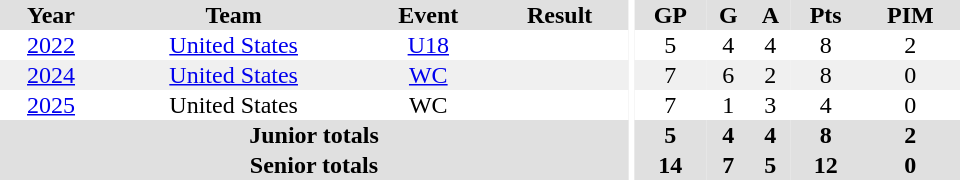<table border="0" cellpadding="1" cellspacing="0" ID="Table3" style="text-align:center; width:40em">
<tr ALIGN="center" bgcolor="#e0e0e0">
<th>Year</th>
<th>Team</th>
<th>Event</th>
<th>Result</th>
<th rowspan="99" bgcolor="#ffffff"></th>
<th>GP</th>
<th>G</th>
<th>A</th>
<th>Pts</th>
<th>PIM</th>
</tr>
<tr>
<td><a href='#'>2022</a></td>
<td><a href='#'>United States</a></td>
<td><a href='#'>U18</a></td>
<td></td>
<td>5</td>
<td>4</td>
<td>4</td>
<td>8</td>
<td>2</td>
</tr>
<tr bgcolor="#f0f0f0">
<td><a href='#'>2024</a></td>
<td><a href='#'>United States</a></td>
<td><a href='#'>WC</a></td>
<td></td>
<td>7</td>
<td>6</td>
<td>2</td>
<td>8</td>
<td>0</td>
</tr>
<tr>
<td><a href='#'>2025</a></td>
<td>United States</td>
<td>WC</td>
<td></td>
<td>7</td>
<td>1</td>
<td>3</td>
<td>4</td>
<td>0</td>
</tr>
<tr bgcolor="#e0e0e0">
<th colspan="4">Junior totals</th>
<th>5</th>
<th>4</th>
<th>4</th>
<th>8</th>
<th>2</th>
</tr>
<tr bgcolor="#e0e0e0">
<th colspan="4">Senior totals</th>
<th>14</th>
<th>7</th>
<th>5</th>
<th>12</th>
<th>0</th>
</tr>
</table>
